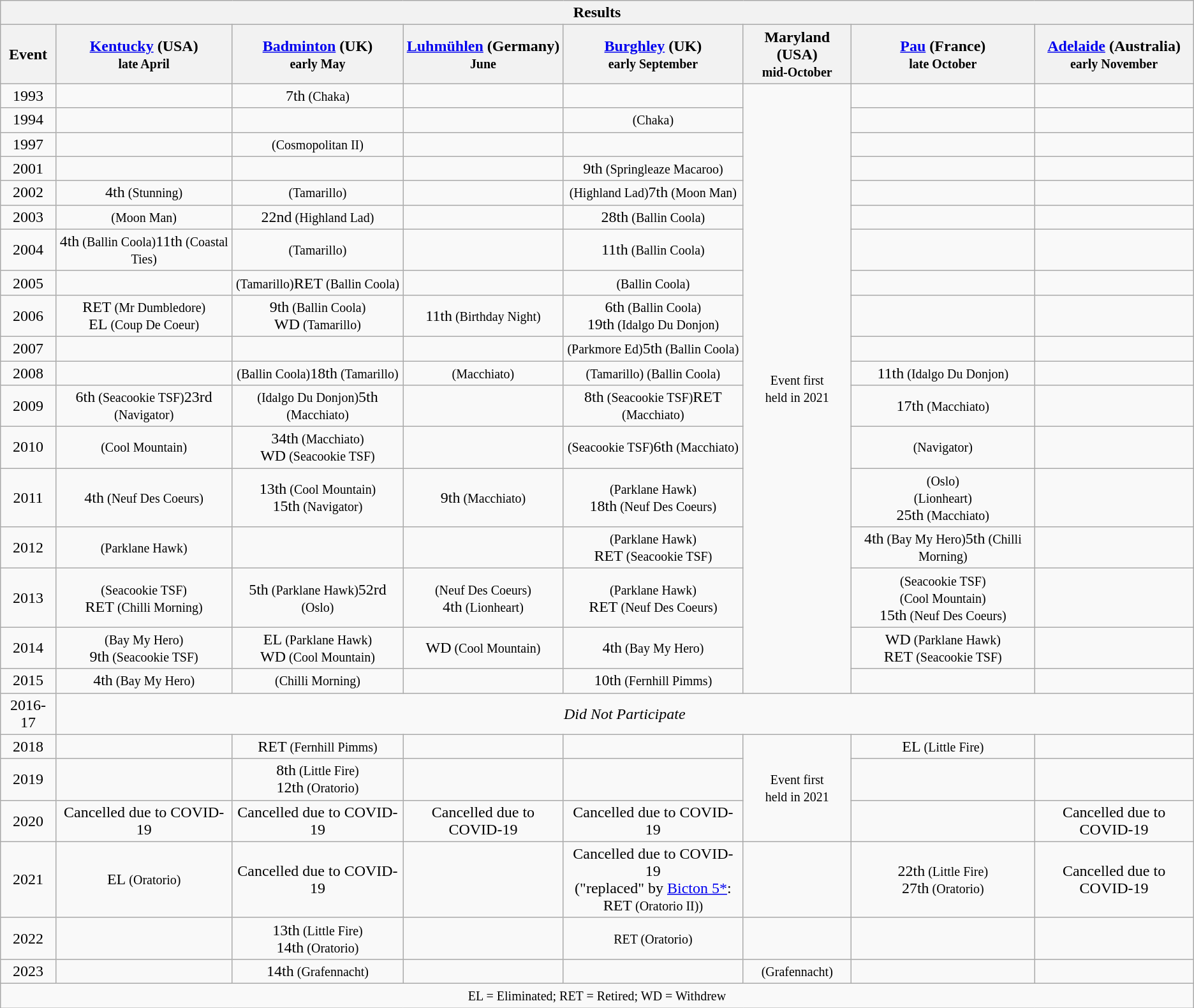<table class="wikitable" style="text-align:center">
<tr>
<th colspan="13" style="text-align:center"><strong>Results</strong></th>
</tr>
<tr>
<th>Event</th>
<th><a href='#'>Kentucky</a> (USA)<br><small>late April</small></th>
<th><a href='#'>Badminton</a> (UK)<br><small>early May</small></th>
<th><a href='#'>Luhmühlen</a> (Germany)<br><small>June</small></th>
<th><a href='#'>Burghley</a> (UK)<br><small>early September</small></th>
<th>Maryland (USA)<br><small>mid-October</small></th>
<th><a href='#'>Pau</a> (France)<br><small>late October</small></th>
<th><a href='#'>Adelaide</a> (Australia)<br><small>early November</small></th>
</tr>
<tr>
<td>1993</td>
<td></td>
<td>7th<small> (Chaka)</small></td>
<td></td>
<td></td>
<td rowspan="18"><small>Event first</small><br><small>held in 2021</small></td>
<td></td>
<td></td>
</tr>
<tr>
<td>1994</td>
<td></td>
<td></td>
<td></td>
<td><small> (Chaka)</small></td>
<td></td>
<td></td>
</tr>
<tr>
<td>1997</td>
<td></td>
<td><small> (Cosmopolitan II)</small></td>
<td></td>
<td></td>
<td></td>
<td></td>
</tr>
<tr>
<td>2001</td>
<td></td>
<td></td>
<td></td>
<td>9th<small> (Springleaze Macaroo)</small></td>
<td></td>
<td></td>
</tr>
<tr>
<td>2002</td>
<td>4th<small> (Stunning)</small></td>
<td><small> (Tamarillo)</small></td>
<td></td>
<td><small> (Highland Lad)</small>7th<small> (Moon Man)</small></td>
<td></td>
<td></td>
</tr>
<tr>
<td>2003</td>
<td><small> (Moon Man)</small></td>
<td>22nd<small> (Highland Lad)</small></td>
<td></td>
<td>28th<small> (Ballin Coola)</small></td>
<td></td>
<td></td>
</tr>
<tr>
<td>2004</td>
<td>4th<small> (Ballin Coola)</small>11th<small> (Coastal Ties)</small></td>
<td><small> (Tamarillo)</small></td>
<td></td>
<td>11th<small> (Ballin Coola)</small></td>
<td></td>
<td></td>
</tr>
<tr>
<td>2005</td>
<td></td>
<td><small> (Tamarillo)</small>RET<small> (Ballin Coola)</small></td>
<td></td>
<td><small> (Ballin Coola)</small></td>
<td></td>
<td></td>
</tr>
<tr>
<td>2006</td>
<td>RET<small> (Mr Dumbledore)</small><br>EL<small> (Coup De Coeur)</small></td>
<td>9th<small> (Ballin Coola)</small><br>WD<small> (Tamarillo)</small></td>
<td>11th<small> (Birthday Night)</small></td>
<td>6th<small> (Ballin Coola)</small><br>19th<small> (Idalgo Du Donjon)</small></td>
<td></td>
<td></td>
</tr>
<tr>
<td>2007</td>
<td></td>
<td></td>
<td></td>
<td><small> (Parkmore Ed)</small>5th<small> (Ballin Coola)</small></td>
<td></td>
<td></td>
</tr>
<tr>
<td>2008</td>
<td></td>
<td><small> (Ballin Coola)</small>18th<small> (Tamarillo)</small></td>
<td><small> (Macchiato)</small></td>
<td><small> (Tamarillo)</small><small> (Ballin Coola)</small></td>
<td>11th<small> (Idalgo Du Donjon)</small></td>
<td></td>
</tr>
<tr>
<td>2009</td>
<td>6th<small> (Seacookie TSF)</small>23rd<small> (Navigator)</small></td>
<td><small> (Idalgo Du Donjon)</small>5th<small> (Macchiato)</small></td>
<td></td>
<td>8th<small> (Seacookie TSF)</small>RET<small> (Macchiato)</small></td>
<td>17th<small> (Macchiato)</small></td>
<td></td>
</tr>
<tr>
<td>2010</td>
<td><small> (Cool Mountain)</small></td>
<td>34th<small> (Macchiato)</small><br>WD<small> (Seacookie TSF)</small></td>
<td></td>
<td><small> (Seacookie TSF)</small>6th<small> (Macchiato)</small></td>
<td><small> (Navigator)</small></td>
<td></td>
</tr>
<tr>
<td>2011</td>
<td>4th<small> (Neuf Des Coeurs)</small></td>
<td>13th<small> (Cool Mountain)</small><br>15th<small> (Navigator)</small></td>
<td>9th<small> (Macchiato)</small></td>
<td><small> (Parklane Hawk)</small><br>18th<small> (Neuf Des Coeurs)</small></td>
<td><small> (Oslo)</small><br><small> (Lionheart)</small><br>25th<small> (Macchiato)</small></td>
<td></td>
</tr>
<tr>
<td>2012</td>
<td><small> (Parklane Hawk)</small></td>
<td></td>
<td></td>
<td><small> (Parklane Hawk)</small><br>RET<small> (Seacookie TSF)</small></td>
<td>4th<small> (Bay My Hero)</small>5th<small> (Chilli Morning)</small></td>
<td></td>
</tr>
<tr>
<td>2013</td>
<td><small> (Seacookie TSF)</small><br>RET<small> (Chilli Morning)</small></td>
<td>5th<small> (Parklane Hawk)</small>52rd<small> (Oslo)</small></td>
<td><small> (Neuf Des Coeurs)</small><br>4th<small> (Lionheart)</small></td>
<td><small> (Parklane Hawk)</small><br>RET<small> (Neuf Des Coeurs)</small></td>
<td><small> (Seacookie TSF)</small><br><small> (Cool Mountain)</small><br>15th<small> (Neuf Des Coeurs)</small></td>
<td></td>
</tr>
<tr>
<td>2014</td>
<td><small> (Bay My Hero)</small><br>9th<small> (Seacookie TSF)</small></td>
<td>EL<small> (Parklane Hawk)</small><br>WD<small> (Cool Mountain)</small></td>
<td>WD<small> (Cool Mountain)</small></td>
<td>4th<small> (Bay My Hero)</small></td>
<td>WD<small> (Parklane Hawk)</small><br>RET<small> (Seacookie TSF)</small></td>
<td></td>
</tr>
<tr>
<td>2015</td>
<td>4th<small> (Bay My Hero)</small></td>
<td><small> (Chilli Morning)</small></td>
<td></td>
<td>10th<small> (Fernhill Pimms)</small></td>
<td></td>
<td></td>
</tr>
<tr>
<td>2016-17</td>
<td colspan="7"><em>Did Not Participate</em></td>
</tr>
<tr>
<td>2018</td>
<td></td>
<td>RET<small> (Fernhill Pimms)</small></td>
<td></td>
<td></td>
<td rowspan="3"><small>Event first</small><br><small>held in 2021</small></td>
<td>EL<small> (Little Fire)</small></td>
<td></td>
</tr>
<tr>
<td>2019</td>
<td></td>
<td>8th<small> (Little Fire)</small><br>12th<small> (Oratorio)</small></td>
<td></td>
<td></td>
<td></td>
<td></td>
</tr>
<tr>
<td>2020</td>
<td>Cancelled due to COVID-19</td>
<td>Cancelled due to COVID-19</td>
<td>Cancelled due to COVID-19</td>
<td>Cancelled due to COVID-19</td>
<td></td>
<td>Cancelled due to COVID-19</td>
</tr>
<tr>
<td>2021</td>
<td>EL <small>(Oratorio)</small></td>
<td>Cancelled due to COVID-19</td>
<td></td>
<td>Cancelled due to COVID-19<br>("replaced" by <a href='#'>Bicton 5*</a>:<br>RET<small> (Oratorio II))</small></td>
<td></td>
<td>22th<small> (Little Fire)</small><br>27th<small> (Oratorio)</small></td>
<td>Cancelled due to COVID-19</td>
</tr>
<tr>
<td>2022</td>
<td></td>
<td>13th<small> (Little Fire)</small><br>14th<small> (Oratorio) </small></td>
<td></td>
<td><small>RET (Oratorio) </small></td>
<td></td>
<td></td>
<td></td>
</tr>
<tr>
<td>2023</td>
<td></td>
<td>14th<small> (Grafennacht) </small></td>
<td></td>
<td></td>
<td><small> (Grafennacht)</small></td>
<td></td>
<td></td>
</tr>
<tr>
<td colspan="13" style="text-align:center"><small> EL = Eliminated; RET = Retired; WD = Withdrew </small></td>
</tr>
</table>
